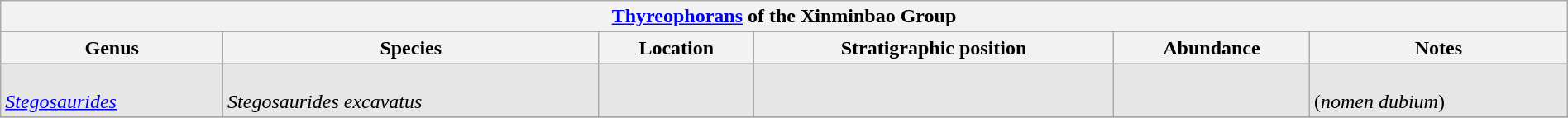<table class="wikitable" align="center" width="100%">
<tr>
<th colspan="7" align="center"><strong><a href='#'>Thyreophorans</a> of the Xinminbao Group</strong></th>
</tr>
<tr>
<th>Genus</th>
<th>Species</th>
<th>Location</th>
<th>Stratigraphic position</th>
<th>Abundance</th>
<th>Notes<br></th>
</tr>
<tr>
<td style="background:#E6E6E6;"><br><em><a href='#'>Stegosaurides</a></em></td>
<td style="background:#E6E6E6;"><br><em>Stegosaurides excavatus</em></td>
<td style="background:#E6E6E6;"></td>
<td style="background:#E6E6E6;"></td>
<td style="background:#E6E6E6;"></td>
<td style="background:#E6E6E6;"><br>(<em>nomen dubium</em>)</td>
</tr>
<tr>
</tr>
</table>
